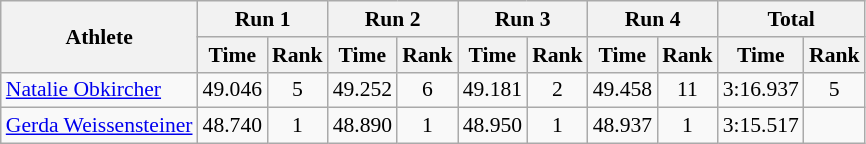<table class="wikitable" border="1" style="font-size:90%">
<tr>
<th rowspan="2">Athlete</th>
<th colspan="2">Run 1</th>
<th colspan="2">Run 2</th>
<th colspan="2">Run 3</th>
<th colspan="2">Run 4</th>
<th colspan="2">Total</th>
</tr>
<tr>
<th>Time</th>
<th>Rank</th>
<th>Time</th>
<th>Rank</th>
<th>Time</th>
<th>Rank</th>
<th>Time</th>
<th>Rank</th>
<th>Time</th>
<th>Rank</th>
</tr>
<tr>
<td><a href='#'>Natalie Obkircher</a></td>
<td align="center">49.046</td>
<td align="center">5</td>
<td align="center">49.252</td>
<td align="center">6</td>
<td align="center">49.181</td>
<td align="center">2</td>
<td align="center">49.458</td>
<td align="center">11</td>
<td align="center">3:16.937</td>
<td align="center">5</td>
</tr>
<tr>
<td><a href='#'>Gerda Weissensteiner</a></td>
<td align="center">48.740</td>
<td align="center">1</td>
<td align="center">48.890</td>
<td align="center">1</td>
<td align="center">48.950</td>
<td align="center">1</td>
<td align="center">48.937</td>
<td align="center">1</td>
<td align="center">3:15.517</td>
<td align="center"></td>
</tr>
</table>
